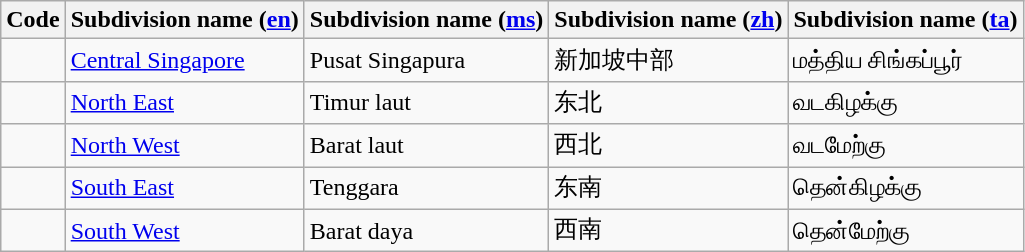<table class="wikitable sortable">
<tr>
<th>Code</th>
<th>Subdivision name (<a href='#'>en</a>)</th>
<th>Subdivision name (<a href='#'>ms</a>)</th>
<th>Subdivision name (<a href='#'>zh</a>)</th>
<th>Subdivision name (<a href='#'>ta</a>)</th>
</tr>
<tr>
<td></td>
<td><a href='#'>Central Singapore</a></td>
<td>Pusat Singapura</td>
<td>新加坡中部</td>
<td>மத்திய சிங்கப்பூர்</td>
</tr>
<tr>
<td></td>
<td><a href='#'>North East</a></td>
<td>Timur laut</td>
<td>东北</td>
<td>வடகிழக்கு</td>
</tr>
<tr>
<td></td>
<td><a href='#'>North West</a></td>
<td>Barat laut</td>
<td>西北</td>
<td>வடமேற்கு</td>
</tr>
<tr>
<td></td>
<td><a href='#'>South East</a></td>
<td>Tenggara</td>
<td>东南</td>
<td>தென்கிழக்கு</td>
</tr>
<tr>
<td></td>
<td><a href='#'>South West</a></td>
<td>Barat daya</td>
<td>西南</td>
<td>தென்மேற்கு</td>
</tr>
</table>
